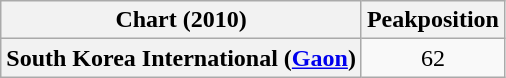<table class="wikitable plainrowheaders" style="text-align:center">
<tr>
<th scope="col">Chart (2010)</th>
<th scope="col">Peakposition</th>
</tr>
<tr>
<th scope="row">South Korea International (<a href='#'>Gaon</a>)</th>
<td>62</td>
</tr>
</table>
